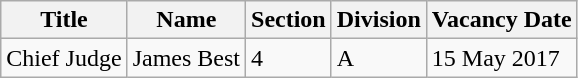<table class = "wikitable">
<tr>
<th>Title</th>
<th>Name</th>
<th>Section</th>
<th>Division</th>
<th>Vacancy Date</th>
</tr>
<tr>
<td>Chief Judge</td>
<td>James Best</td>
<td>4</td>
<td>A</td>
<td>15 May 2017</td>
</tr>
</table>
